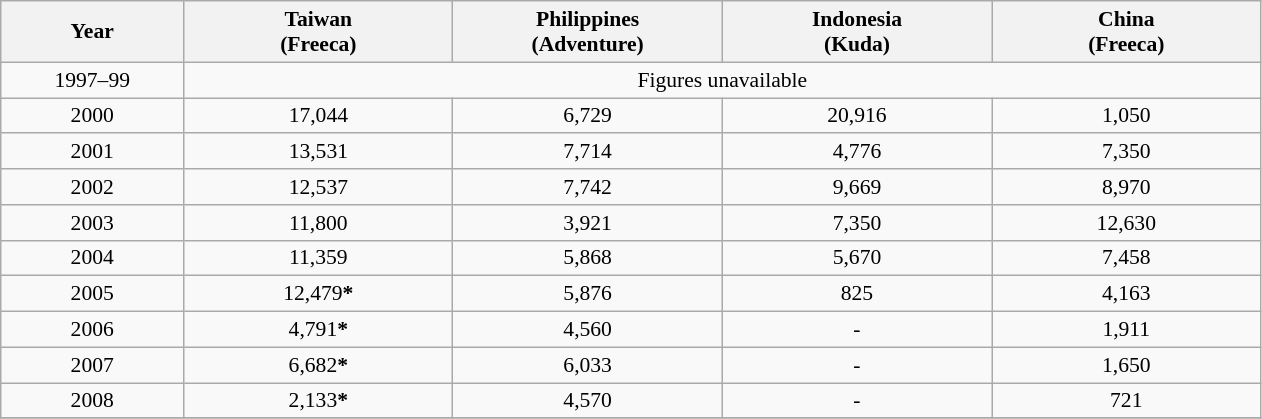<table class="wikitable" style="font-size:90%; text-align:center">
<tr>
<th style="width:8em">Year</th>
<th style="width:12em">Taiwan<br>(Freeca)</th>
<th style="width:12em">Philippines<br>(Adventure)</th>
<th style="width:12em">Indonesia<br>(Kuda)</th>
<th style="width:12em">China<br>(Freeca)</th>
</tr>
<tr>
<td>1997–99</td>
<td align="center" colspan=4>Figures unavailable</td>
</tr>
<tr>
<td>2000</td>
<td>17,044</td>
<td>6,729</td>
<td>20,916</td>
<td>1,050</td>
</tr>
<tr>
<td>2001</td>
<td>13,531</td>
<td>7,714</td>
<td>4,776</td>
<td>7,350</td>
</tr>
<tr>
<td>2002</td>
<td>12,537</td>
<td>7,742</td>
<td>9,669</td>
<td>8,970</td>
</tr>
<tr>
<td>2003</td>
<td>11,800</td>
<td>3,921</td>
<td>7,350</td>
<td>12,630</td>
</tr>
<tr>
<td>2004</td>
<td>11,359</td>
<td>5,868</td>
<td>5,670</td>
<td>7,458</td>
</tr>
<tr>
<td>2005</td>
<td>12,479<strong>*</strong></td>
<td>5,876</td>
<td>825</td>
<td>4,163</td>
</tr>
<tr>
<td>2006</td>
<td>4,791<strong>*</strong></td>
<td>4,560</td>
<td>-</td>
<td>1,911</td>
</tr>
<tr>
<td>2007</td>
<td>6,682<strong>*</strong></td>
<td>6,033</td>
<td>-</td>
<td>1,650</td>
</tr>
<tr>
<td>2008</td>
<td>2,133<strong>*</strong></td>
<td>4,570</td>
<td>-</td>
<td>721</td>
</tr>
<tr>
</tr>
</table>
